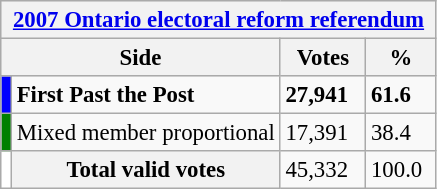<table class="wikitable" style="font-size: 95%; clear:both">
<tr style="background-color:#E9E9E9">
<th colspan=4><a href='#'>2007 Ontario electoral reform referendum</a></th>
</tr>
<tr style="background-color:#E9E9E9">
<th colspan=2 style="width: 130px">Side</th>
<th style="width: 50px">Votes</th>
<th style="width: 40px">%</th>
</tr>
<tr>
<td bgcolor="blue"></td>
<td><strong>First Past the Post</strong></td>
<td><strong>27,941</strong></td>
<td><strong>61.6</strong></td>
</tr>
<tr>
<td bgcolor="green"></td>
<td>Mixed member proportional</td>
<td>17,391</td>
<td>38.4</td>
</tr>
<tr>
<td bgcolor="white"></td>
<th>Total valid votes</th>
<td>45,332</td>
<td>100.0</td>
</tr>
</table>
